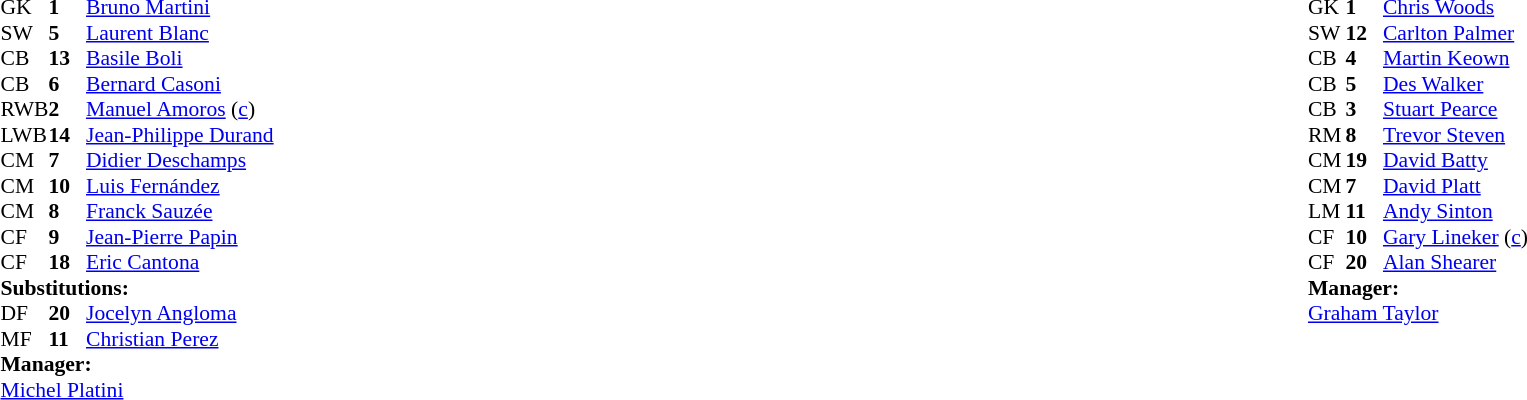<table style="width:100%;">
<tr>
<td style="vertical-align:top; width:40%;"><br><table style="font-size:90%" cellspacing="0" cellpadding="0">
<tr>
<th width="25"></th>
<th width="25"></th>
</tr>
<tr>
<td>GK</td>
<td><strong>1</strong></td>
<td><a href='#'>Bruno Martini</a></td>
</tr>
<tr>
<td>SW</td>
<td><strong>5</strong></td>
<td><a href='#'>Laurent Blanc</a></td>
</tr>
<tr>
<td>CB</td>
<td><strong>13</strong></td>
<td><a href='#'>Basile Boli</a></td>
</tr>
<tr>
<td>CB</td>
<td><strong>6</strong></td>
<td><a href='#'>Bernard Casoni</a></td>
</tr>
<tr>
<td>RWB</td>
<td><strong>2</strong></td>
<td><a href='#'>Manuel Amoros</a> (<a href='#'>c</a>)</td>
</tr>
<tr>
<td>LWB</td>
<td><strong>14</strong></td>
<td><a href='#'>Jean-Philippe Durand</a></td>
</tr>
<tr>
<td>CM</td>
<td><strong>7</strong></td>
<td><a href='#'>Didier Deschamps</a></td>
</tr>
<tr>
<td>CM</td>
<td><strong>10</strong></td>
<td><a href='#'>Luis Fernández</a></td>
<td></td>
<td></td>
</tr>
<tr>
<td>CM</td>
<td><strong>8</strong></td>
<td><a href='#'>Franck Sauzée</a></td>
<td></td>
<td></td>
</tr>
<tr>
<td>CF</td>
<td><strong>9</strong></td>
<td><a href='#'>Jean-Pierre Papin</a></td>
</tr>
<tr>
<td>CF</td>
<td><strong>18</strong></td>
<td><a href='#'>Eric Cantona</a></td>
</tr>
<tr>
<td colspan=3><strong>Substitutions:</strong></td>
</tr>
<tr>
<td>DF</td>
<td><strong>20</strong></td>
<td><a href='#'>Jocelyn Angloma</a></td>
<td></td>
<td></td>
</tr>
<tr>
<td>MF</td>
<td><strong>11</strong></td>
<td><a href='#'>Christian Perez</a></td>
<td></td>
<td></td>
</tr>
<tr>
<td colspan=3><strong>Manager:</strong></td>
</tr>
<tr>
<td colspan=3><a href='#'>Michel Platini</a></td>
</tr>
</table>
</td>
<td valign="top"></td>
<td style="vertical-align:top; width:50%;"><br><table style="font-size:90%; margin:auto;" cellspacing="0" cellpadding="0">
<tr>
<th width=25></th>
<th width=25></th>
</tr>
<tr>
<td>GK</td>
<td><strong>1</strong></td>
<td><a href='#'>Chris Woods</a></td>
</tr>
<tr>
<td>SW</td>
<td><strong>12</strong></td>
<td><a href='#'>Carlton Palmer</a></td>
</tr>
<tr>
<td>CB</td>
<td><strong>4</strong></td>
<td><a href='#'>Martin Keown</a></td>
</tr>
<tr>
<td>CB</td>
<td><strong>5</strong></td>
<td><a href='#'>Des Walker</a></td>
</tr>
<tr>
<td>CB</td>
<td><strong>3</strong></td>
<td><a href='#'>Stuart Pearce</a></td>
</tr>
<tr>
<td>RM</td>
<td><strong>8</strong></td>
<td><a href='#'>Trevor Steven</a></td>
</tr>
<tr>
<td>CM</td>
<td><strong>19</strong></td>
<td><a href='#'>David Batty</a></td>
<td></td>
</tr>
<tr>
<td>CM</td>
<td><strong>7</strong></td>
<td><a href='#'>David Platt</a></td>
</tr>
<tr>
<td>LM</td>
<td><strong>11</strong></td>
<td><a href='#'>Andy Sinton</a></td>
</tr>
<tr>
<td>CF</td>
<td><strong>10</strong></td>
<td><a href='#'>Gary Lineker</a> (<a href='#'>c</a>)</td>
</tr>
<tr>
<td>CF</td>
<td><strong>20</strong></td>
<td><a href='#'>Alan Shearer</a></td>
</tr>
<tr>
<td colspan=3><strong>Manager:</strong></td>
</tr>
<tr>
<td colspan=3><a href='#'>Graham Taylor</a></td>
</tr>
</table>
</td>
</tr>
</table>
